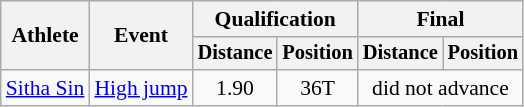<table class=wikitable style="font-size:90%">
<tr>
<th rowspan="2">Athlete</th>
<th rowspan="2">Event</th>
<th colspan="2">Qualification</th>
<th colspan="2">Final</th>
</tr>
<tr style="font-size:95%">
<th>Distance</th>
<th>Position</th>
<th>Distance</th>
<th>Position</th>
</tr>
<tr align=center>
<td align=left><a href='#'>Sitha Sin</a></td>
<td align=left><a href='#'>High jump</a></td>
<td>1.90</td>
<td>36T</td>
<td colspan=2>did not advance</td>
</tr>
</table>
